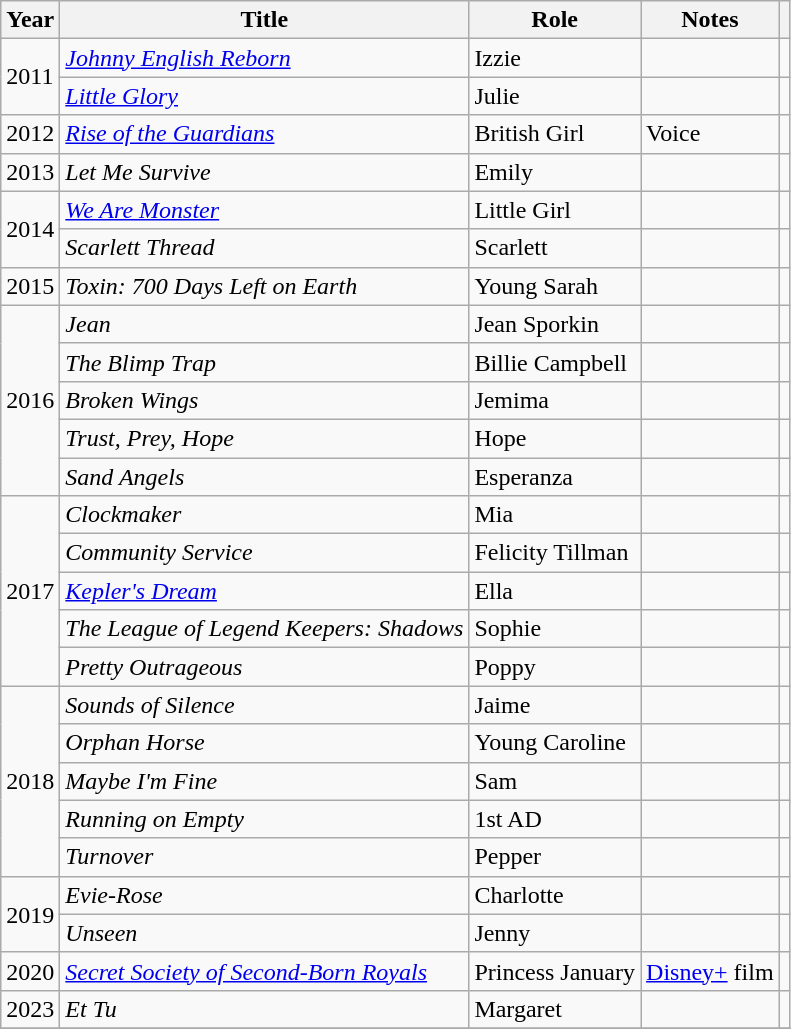<table class="wikitable">
<tr>
<th>Year</th>
<th>Title</th>
<th>Role</th>
<th class="unsortable">Notes</th>
<th class="unsortable"></th>
</tr>
<tr>
<td rowspan=2>2011</td>
<td><em><a href='#'>Johnny English Reborn</a></em></td>
<td>Izzie</td>
<td></td>
<td></td>
</tr>
<tr>
<td><em><a href='#'>Little Glory</a></em></td>
<td>Julie</td>
<td></td>
<td></td>
</tr>
<tr>
<td>2012</td>
<td><em><a href='#'>Rise of the Guardians</a></em></td>
<td>British Girl</td>
<td>Voice</td>
<td></td>
</tr>
<tr>
<td>2013</td>
<td><em>Let Me Survive</em></td>
<td>Emily</td>
<td></td>
<td></td>
</tr>
<tr>
<td rowspan="2">2014</td>
<td><em><a href='#'>We Are Monster</a></em></td>
<td>Little Girl</td>
<td></td>
<td></td>
</tr>
<tr>
<td><em>Scarlett Thread</em></td>
<td>Scarlett</td>
<td></td>
<td></td>
</tr>
<tr>
<td>2015</td>
<td><em>Toxin: 700 Days Left on Earth</em></td>
<td>Young Sarah</td>
<td></td>
<td></td>
</tr>
<tr>
<td rowspan="5">2016</td>
<td><em>Jean</em></td>
<td>Jean Sporkin</td>
<td></td>
<td></td>
</tr>
<tr>
<td><em>The Blimp Trap</em></td>
<td>Billie Campbell</td>
<td></td>
<td></td>
</tr>
<tr>
<td><em>Broken Wings</em></td>
<td>Jemima</td>
<td></td>
<td></td>
</tr>
<tr>
<td><em>Trust, Prey, Hope</em></td>
<td>Hope</td>
<td></td>
<td></td>
</tr>
<tr>
<td><em>Sand Angels</em></td>
<td>Esperanza</td>
<td></td>
<td></td>
</tr>
<tr>
<td rowspan="5">2017</td>
<td><em>Clockmaker</em></td>
<td>Mia</td>
<td></td>
<td></td>
</tr>
<tr>
<td><em>Community Service</em></td>
<td>Felicity Tillman</td>
<td></td>
<td></td>
</tr>
<tr>
<td><em><a href='#'>Kepler's Dream</a></em></td>
<td>Ella</td>
<td></td>
<td></td>
</tr>
<tr>
<td><em>The League of Legend Keepers: Shadows</em></td>
<td>Sophie</td>
<td></td>
<td></td>
</tr>
<tr>
<td><em>Pretty Outrageous</em></td>
<td>Poppy</td>
<td></td>
<td></td>
</tr>
<tr>
<td rowspan="5">2018</td>
<td><em>Sounds of Silence</em></td>
<td>Jaime</td>
<td></td>
<td></td>
</tr>
<tr>
<td><em>Orphan Horse</em></td>
<td>Young Caroline</td>
<td></td>
<td></td>
</tr>
<tr>
<td><em>Maybe I'm Fine</em></td>
<td>Sam</td>
<td></td>
<td></td>
</tr>
<tr>
<td><em>Running on Empty</em></td>
<td>1st AD</td>
<td></td>
<td></td>
</tr>
<tr>
<td><em>Turnover</em></td>
<td>Pepper</td>
<td></td>
<td></td>
</tr>
<tr>
<td rowspan="2">2019</td>
<td><em>Evie-Rose</em></td>
<td>Charlotte</td>
<td></td>
<td></td>
</tr>
<tr>
<td><em>Unseen</em></td>
<td>Jenny</td>
<td></td>
<td></td>
</tr>
<tr>
<td>2020</td>
<td><em><a href='#'>Secret Society of Second-Born Royals</a></em></td>
<td>Princess January</td>
<td><a href='#'>Disney+</a> film</td>
<td></td>
</tr>
<tr>
<td>2023</td>
<td><em>Et Tu</em></td>
<td>Margaret</td>
<td></td>
<td></td>
</tr>
<tr>
</tr>
</table>
